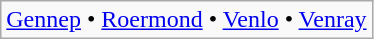<table class="wikitable">
<tr>
<td><a href='#'>Gennep</a> • <a href='#'>Roermond</a> • <a href='#'>Venlo</a> • <a href='#'>Venray</a></td>
</tr>
</table>
